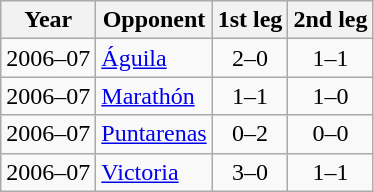<table class="wikitable">
<tr>
<th align=right>Year</th>
<th>Opponent</th>
<th>1st leg</th>
<th>2nd leg</th>
</tr>
<tr>
<td align=right>2006–07</td>
<td> <a href='#'>Águila</a></td>
<td align=center>2–0</td>
<td align=center>1–1</td>
</tr>
<tr>
<td align=right>2006–07</td>
<td> <a href='#'>Marathón</a></td>
<td align=center>1–1</td>
<td align=center>1–0</td>
</tr>
<tr>
<td align=right>2006–07</td>
<td> <a href='#'>Puntarenas</a></td>
<td align=center>0–2</td>
<td align=center>0–0</td>
</tr>
<tr>
<td align=right>2006–07</td>
<td> <a href='#'>Victoria</a></td>
<td align=center>3–0</td>
<td align=center>1–1</td>
</tr>
</table>
